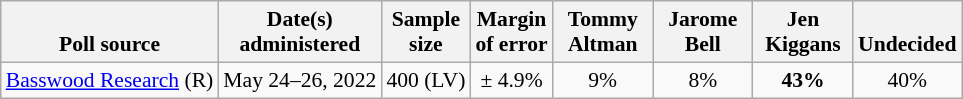<table class="wikitable" style="font-size:90%;text-align:center;">
<tr valign=bottom>
<th>Poll source</th>
<th>Date(s)<br>administered</th>
<th>Sample<br>size</th>
<th>Margin<br>of error</th>
<th style="width:60px;">Tommy<br>Altman</th>
<th style="width:60px;">Jarome<br>Bell</th>
<th style="width:60px;">Jen<br>Kiggans</th>
<th>Undecided</th>
</tr>
<tr>
<td style="text-align:left;"><a href='#'>Basswood Research</a> (R)</td>
<td>May 24–26, 2022</td>
<td>400 (LV)</td>
<td>± 4.9%</td>
<td>9%</td>
<td>8%</td>
<td><strong>43%</strong></td>
<td>40%</td>
</tr>
</table>
